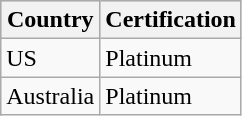<table class="wikitable">
<tr bgcolor="#CCCCCC">
<th align="left">Country</th>
<th align="left">Certification</th>
</tr>
<tr>
<td align="left">US</td>
<td align="left">Platinum </td>
</tr>
<tr>
<td align="left">Australia</td>
<td align="left">Platinum </td>
</tr>
</table>
